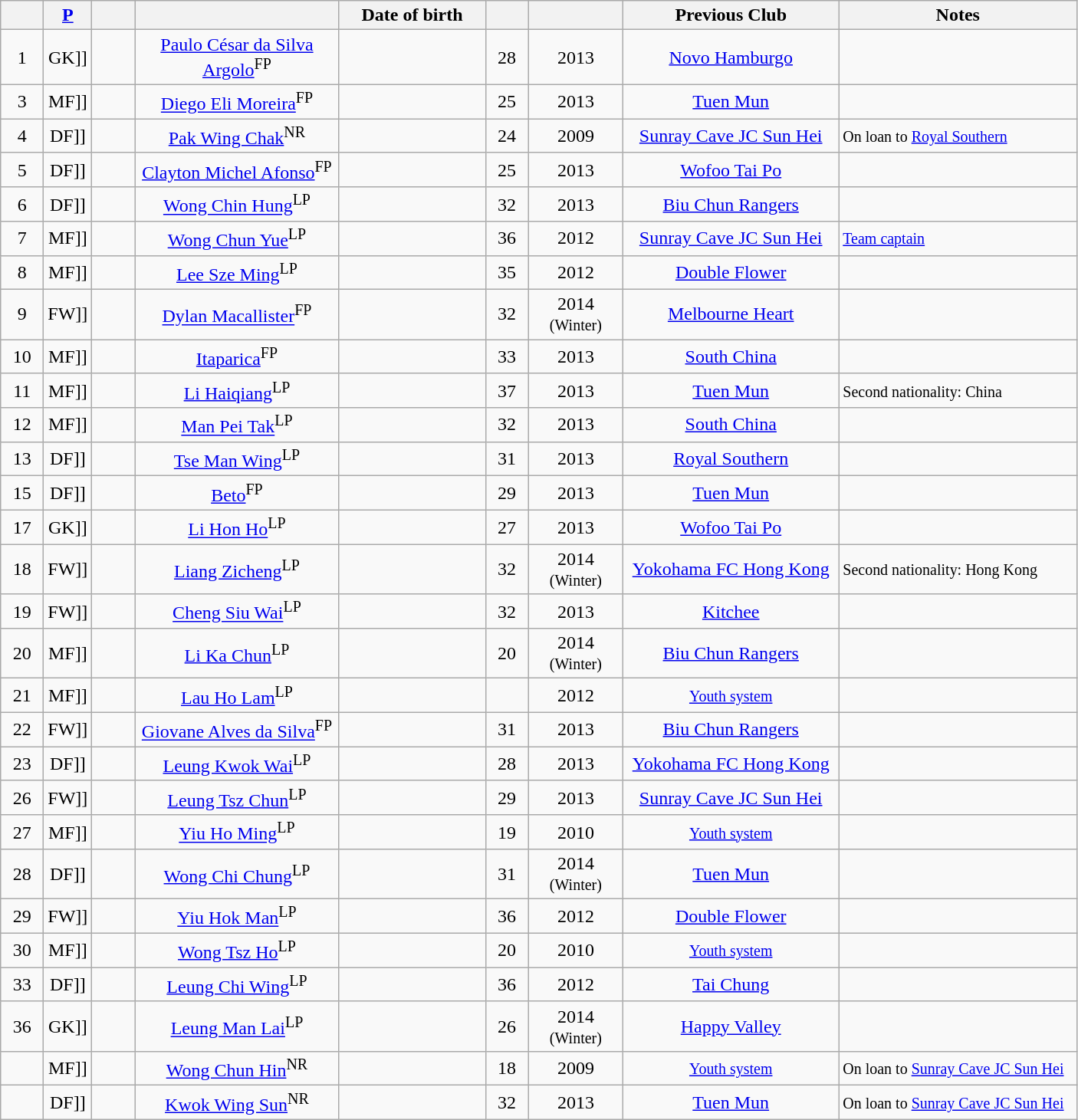<table class="wikitable sortable" style="text-align: center;">
<tr>
<th width=30></th>
<th width=30><a href='#'>P</a></th>
<th width=30></th>
<th width=170></th>
<th width=120>Date of birth</th>
<th width=30></th>
<th width=75></th>
<th width=180>Previous Club</th>
<th width=200>Notes</th>
</tr>
<tr>
<td>1</td>
<td [[>GK]]</td>
<td></td>
<td><a href='#'>Paulo César da Silva Argolo</a><sup>FP</sup></td>
<td></td>
<td>28</td>
<td>2013</td>
<td> <a href='#'>Novo Hamburgo</a></td>
<td></td>
</tr>
<tr>
<td>3</td>
<td [[>MF]]</td>
<td></td>
<td><a href='#'>Diego Eli Moreira</a><sup>FP</sup></td>
<td></td>
<td>25</td>
<td>2013</td>
<td> <a href='#'>Tuen Mun</a></td>
<td></td>
</tr>
<tr>
<td>4</td>
<td [[>DF]]</td>
<td></td>
<td><a href='#'>Pak Wing Chak</a><sup>NR</sup></td>
<td></td>
<td>24</td>
<td>2009</td>
<td> <a href='#'>Sunray Cave JC Sun Hei</a></td>
<td align=left><small>On loan to <a href='#'>Royal Southern</a></small></td>
</tr>
<tr>
<td>5</td>
<td [[>DF]]</td>
<td></td>
<td><a href='#'>Clayton Michel Afonso</a><sup>FP</sup></td>
<td></td>
<td>25</td>
<td>2013</td>
<td> <a href='#'>Wofoo Tai Po</a></td>
<td></td>
</tr>
<tr>
<td>6</td>
<td [[>DF]]</td>
<td></td>
<td><a href='#'>Wong Chin Hung</a><sup>LP</sup></td>
<td></td>
<td>32</td>
<td>2013</td>
<td> <a href='#'>Biu Chun Rangers</a></td>
<td></td>
</tr>
<tr>
<td>7</td>
<td [[>MF]]</td>
<td></td>
<td><a href='#'>Wong Chun Yue</a><sup>LP</sup></td>
<td></td>
<td>36</td>
<td>2012</td>
<td> <a href='#'>Sunray Cave JC Sun Hei</a></td>
<td align=left><small><a href='#'>Team captain</a></small></td>
</tr>
<tr>
<td>8</td>
<td [[>MF]]</td>
<td></td>
<td><a href='#'>Lee Sze Ming</a><sup>LP</sup></td>
<td></td>
<td>35</td>
<td>2012</td>
<td> <a href='#'>Double Flower</a></td>
<td></td>
</tr>
<tr>
<td>9</td>
<td [[>FW]]</td>
<td></td>
<td><a href='#'>Dylan Macallister</a><sup>FP</sup></td>
<td></td>
<td>32</td>
<td>2014 <small>(Winter)</small></td>
<td> <a href='#'>Melbourne Heart</a></td>
<td></td>
</tr>
<tr>
<td>10</td>
<td [[>MF]]</td>
<td></td>
<td><a href='#'>Itaparica</a><sup>FP</sup></td>
<td></td>
<td>33</td>
<td>2013</td>
<td> <a href='#'>South China</a></td>
<td></td>
</tr>
<tr>
<td>11</td>
<td [[>MF]]</td>
<td></td>
<td><a href='#'>Li Haiqiang</a><sup>LP</sup></td>
<td></td>
<td>37</td>
<td>2013</td>
<td> <a href='#'>Tuen Mun</a></td>
<td align=left><small>Second nationality: China</small></td>
</tr>
<tr>
<td>12</td>
<td [[>MF]]</td>
<td></td>
<td><a href='#'>Man Pei Tak</a><sup>LP</sup></td>
<td></td>
<td>32</td>
<td>2013</td>
<td> <a href='#'>South China</a></td>
<td></td>
</tr>
<tr>
<td>13</td>
<td [[>DF]]</td>
<td></td>
<td><a href='#'>Tse Man Wing</a><sup>LP</sup></td>
<td></td>
<td>31</td>
<td>2013</td>
<td> <a href='#'>Royal Southern</a></td>
<td></td>
</tr>
<tr>
<td>15</td>
<td [[>DF]]</td>
<td></td>
<td><a href='#'>Beto</a><sup>FP</sup></td>
<td></td>
<td>29</td>
<td>2013</td>
<td> <a href='#'>Tuen Mun</a></td>
<td></td>
</tr>
<tr>
<td>17</td>
<td [[>GK]]</td>
<td></td>
<td><a href='#'>Li Hon Ho</a><sup>LP</sup></td>
<td></td>
<td>27</td>
<td>2013</td>
<td> <a href='#'>Wofoo Tai Po</a></td>
<td></td>
</tr>
<tr>
<td>18</td>
<td [[>FW]]</td>
<td></td>
<td><a href='#'>Liang Zicheng</a><sup>LP</sup></td>
<td></td>
<td>32</td>
<td>2014 <small>(Winter)</small></td>
<td> <a href='#'>Yokohama FC Hong Kong</a></td>
<td align=left><small>Second nationality: Hong Kong</small></td>
</tr>
<tr>
<td>19</td>
<td [[>FW]]</td>
<td></td>
<td><a href='#'>Cheng Siu Wai</a><sup>LP</sup></td>
<td></td>
<td>32</td>
<td>2013</td>
<td> <a href='#'>Kitchee</a></td>
<td></td>
</tr>
<tr>
<td>20</td>
<td [[>MF]]</td>
<td></td>
<td><a href='#'>Li Ka Chun</a><sup>LP</sup></td>
<td></td>
<td>20</td>
<td>2014 <small>(Winter)</small></td>
<td> <a href='#'>Biu Chun Rangers</a></td>
<td></td>
</tr>
<tr>
<td>21</td>
<td [[>MF]]</td>
<td></td>
<td><a href='#'>Lau Ho Lam</a><sup>LP</sup></td>
<td></td>
<td></td>
<td>2012</td>
<td><small><a href='#'>Youth system</a></small></td>
<td></td>
</tr>
<tr>
<td>22</td>
<td [[>FW]]</td>
<td></td>
<td><a href='#'>Giovane Alves da Silva</a><sup>FP</sup></td>
<td></td>
<td>31</td>
<td>2013</td>
<td> <a href='#'>Biu Chun Rangers</a></td>
<td></td>
</tr>
<tr>
<td>23</td>
<td [[>DF]]</td>
<td></td>
<td><a href='#'>Leung Kwok Wai</a><sup>LP</sup></td>
<td></td>
<td>28</td>
<td>2013</td>
<td> <a href='#'>Yokohama FC Hong Kong</a></td>
<td></td>
</tr>
<tr>
<td>26</td>
<td [[>FW]]</td>
<td></td>
<td><a href='#'>Leung Tsz Chun</a><sup>LP</sup></td>
<td></td>
<td>29</td>
<td>2013</td>
<td> <a href='#'>Sunray Cave JC Sun Hei</a></td>
<td></td>
</tr>
<tr>
<td>27</td>
<td [[>MF]]</td>
<td></td>
<td><a href='#'>Yiu Ho Ming</a><sup>LP</sup></td>
<td></td>
<td>19</td>
<td>2010</td>
<td><small><a href='#'>Youth system</a></small></td>
<td></td>
</tr>
<tr>
<td>28</td>
<td [[>DF]]</td>
<td></td>
<td><a href='#'>Wong Chi Chung</a><sup>LP</sup></td>
<td></td>
<td>31</td>
<td>2014 <small>(Winter)</small></td>
<td> <a href='#'>Tuen Mun</a></td>
<td></td>
</tr>
<tr>
<td>29</td>
<td [[>FW]]</td>
<td></td>
<td><a href='#'>Yiu Hok Man</a><sup>LP</sup></td>
<td></td>
<td>36</td>
<td>2012</td>
<td> <a href='#'>Double Flower</a></td>
<td></td>
</tr>
<tr>
<td>30</td>
<td [[>MF]]</td>
<td></td>
<td><a href='#'>Wong Tsz Ho</a><sup>LP</sup></td>
<td></td>
<td>20</td>
<td>2010</td>
<td><small><a href='#'>Youth system</a></small></td>
<td></td>
</tr>
<tr>
<td>33</td>
<td [[>DF]]</td>
<td></td>
<td><a href='#'>Leung Chi Wing</a><sup>LP</sup></td>
<td></td>
<td>36</td>
<td>2012</td>
<td> <a href='#'>Tai Chung</a></td>
<td></td>
</tr>
<tr>
<td>36</td>
<td [[>GK]]</td>
<td></td>
<td><a href='#'>Leung Man Lai</a><sup>LP</sup></td>
<td></td>
<td>26</td>
<td>2014 <small>(Winter)</small></td>
<td> <a href='#'>Happy Valley</a></td>
<td></td>
</tr>
<tr>
<td></td>
<td [[>MF]]</td>
<td></td>
<td><a href='#'>Wong Chun Hin</a><sup>NR</sup></td>
<td></td>
<td>18</td>
<td>2009</td>
<td><small><a href='#'>Youth system</a></small></td>
<td align=left><small>On loan to <a href='#'>Sunray Cave JC Sun Hei</a></small></td>
</tr>
<tr>
<td></td>
<td [[>DF]]</td>
<td></td>
<td><a href='#'>Kwok Wing Sun</a><sup>NR</sup></td>
<td></td>
<td>32</td>
<td>2013</td>
<td> <a href='#'>Tuen Mun</a></td>
<td align=left><small>On loan to <a href='#'>Sunray Cave JC Sun Hei</a></small><br>

</td>
</tr>
</table>
